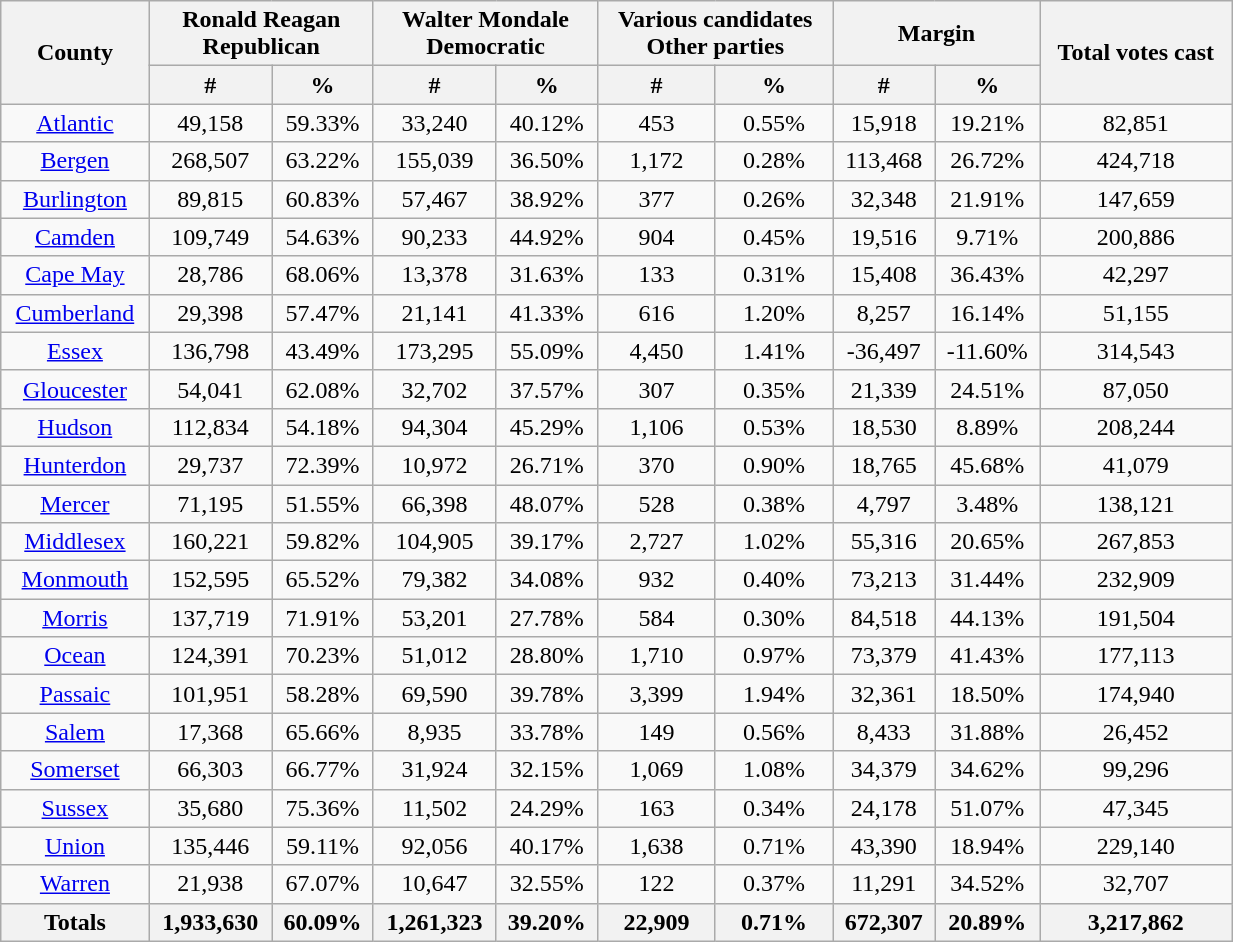<table width="65%" class="wikitable sortable" style="text-align:center">
<tr>
<th colspan="1" rowspan="2">County</th>
<th style="text-align:center;" colspan="2">Ronald Reagan<br>Republican</th>
<th style="text-align:center;" colspan="2">Walter Mondale<br>Democratic</th>
<th style="text-align:center;" colspan="2">Various candidates<br>Other parties</th>
<th style="text-align:center;" colspan="2">Margin</th>
<th colspan="1" rowspan="2" style="text-align:center;">Total votes cast</th>
</tr>
<tr>
<th style="text-align:center;" data-sort-type="number">#</th>
<th style="text-align:center;" data-sort-type="number">%</th>
<th style="text-align:center;" data-sort-type="number">#</th>
<th style="text-align:center;" data-sort-type="number">%</th>
<th style="text-align:center;" data-sort-type="number">#</th>
<th style="text-align:center;" data-sort-type="number">%</th>
<th style="text-align:center;" data-sort-type="number">#</th>
<th style="text-align:center;" data-sort-type="number">%</th>
</tr>
<tr style="text-align:center;">
<td><a href='#'>Atlantic</a></td>
<td>49,158</td>
<td>59.33%</td>
<td>33,240</td>
<td>40.12%</td>
<td>453</td>
<td>0.55%</td>
<td>15,918</td>
<td>19.21%</td>
<td>82,851</td>
</tr>
<tr style="text-align:center;">
<td><a href='#'>Bergen</a></td>
<td>268,507</td>
<td>63.22%</td>
<td>155,039</td>
<td>36.50%</td>
<td>1,172</td>
<td>0.28%</td>
<td>113,468</td>
<td>26.72%</td>
<td>424,718</td>
</tr>
<tr style="text-align:center;">
<td><a href='#'>Burlington</a></td>
<td>89,815</td>
<td>60.83%</td>
<td>57,467</td>
<td>38.92%</td>
<td>377</td>
<td>0.26%</td>
<td>32,348</td>
<td>21.91%</td>
<td>147,659</td>
</tr>
<tr style="text-align:center;">
<td><a href='#'>Camden</a></td>
<td>109,749</td>
<td>54.63%</td>
<td>90,233</td>
<td>44.92%</td>
<td>904</td>
<td>0.45%</td>
<td>19,516</td>
<td>9.71%</td>
<td>200,886</td>
</tr>
<tr style="text-align:center;">
<td><a href='#'>Cape May</a></td>
<td>28,786</td>
<td>68.06%</td>
<td>13,378</td>
<td>31.63%</td>
<td>133</td>
<td>0.31%</td>
<td>15,408</td>
<td>36.43%</td>
<td>42,297</td>
</tr>
<tr style="text-align:center;">
<td><a href='#'>Cumberland</a></td>
<td>29,398</td>
<td>57.47%</td>
<td>21,141</td>
<td>41.33%</td>
<td>616</td>
<td>1.20%</td>
<td>8,257</td>
<td>16.14%</td>
<td>51,155</td>
</tr>
<tr style="text-align:center;">
<td><a href='#'>Essex</a></td>
<td>136,798</td>
<td>43.49%</td>
<td>173,295</td>
<td>55.09%</td>
<td>4,450</td>
<td>1.41%</td>
<td>-36,497</td>
<td>-11.60%</td>
<td>314,543</td>
</tr>
<tr style="text-align:center;">
<td><a href='#'>Gloucester</a></td>
<td>54,041</td>
<td>62.08%</td>
<td>32,702</td>
<td>37.57%</td>
<td>307</td>
<td>0.35%</td>
<td>21,339</td>
<td>24.51%</td>
<td>87,050</td>
</tr>
<tr style="text-align:center;">
<td><a href='#'>Hudson</a></td>
<td>112,834</td>
<td>54.18%</td>
<td>94,304</td>
<td>45.29%</td>
<td>1,106</td>
<td>0.53%</td>
<td>18,530</td>
<td>8.89%</td>
<td>208,244</td>
</tr>
<tr style="text-align:center;">
<td><a href='#'>Hunterdon</a></td>
<td>29,737</td>
<td>72.39%</td>
<td>10,972</td>
<td>26.71%</td>
<td>370</td>
<td>0.90%</td>
<td>18,765</td>
<td>45.68%</td>
<td>41,079</td>
</tr>
<tr style="text-align:center;">
<td><a href='#'>Mercer</a></td>
<td>71,195</td>
<td>51.55%</td>
<td>66,398</td>
<td>48.07%</td>
<td>528</td>
<td>0.38%</td>
<td>4,797</td>
<td>3.48%</td>
<td>138,121</td>
</tr>
<tr style="text-align:center;">
<td><a href='#'>Middlesex</a></td>
<td>160,221</td>
<td>59.82%</td>
<td>104,905</td>
<td>39.17%</td>
<td>2,727</td>
<td>1.02%</td>
<td>55,316</td>
<td>20.65%</td>
<td>267,853</td>
</tr>
<tr style="text-align:center;">
<td><a href='#'>Monmouth</a></td>
<td>152,595</td>
<td>65.52%</td>
<td>79,382</td>
<td>34.08%</td>
<td>932</td>
<td>0.40%</td>
<td>73,213</td>
<td>31.44%</td>
<td>232,909</td>
</tr>
<tr style="text-align:center;">
<td><a href='#'>Morris</a></td>
<td>137,719</td>
<td>71.91%</td>
<td>53,201</td>
<td>27.78%</td>
<td>584</td>
<td>0.30%</td>
<td>84,518</td>
<td>44.13%</td>
<td>191,504</td>
</tr>
<tr style="text-align:center;">
<td><a href='#'>Ocean</a></td>
<td>124,391</td>
<td>70.23%</td>
<td>51,012</td>
<td>28.80%</td>
<td>1,710</td>
<td>0.97%</td>
<td>73,379</td>
<td>41.43%</td>
<td>177,113</td>
</tr>
<tr style="text-align:center;">
<td><a href='#'>Passaic</a></td>
<td>101,951</td>
<td>58.28%</td>
<td>69,590</td>
<td>39.78%</td>
<td>3,399</td>
<td>1.94%</td>
<td>32,361</td>
<td>18.50%</td>
<td>174,940</td>
</tr>
<tr style="text-align:center;">
<td><a href='#'>Salem</a></td>
<td>17,368</td>
<td>65.66%</td>
<td>8,935</td>
<td>33.78%</td>
<td>149</td>
<td>0.56%</td>
<td>8,433</td>
<td>31.88%</td>
<td>26,452</td>
</tr>
<tr style="text-align:center;">
<td><a href='#'>Somerset</a></td>
<td>66,303</td>
<td>66.77%</td>
<td>31,924</td>
<td>32.15%</td>
<td>1,069</td>
<td>1.08%</td>
<td>34,379</td>
<td>34.62%</td>
<td>99,296</td>
</tr>
<tr style="text-align:center;">
<td><a href='#'>Sussex</a></td>
<td>35,680</td>
<td>75.36%</td>
<td>11,502</td>
<td>24.29%</td>
<td>163</td>
<td>0.34%</td>
<td>24,178</td>
<td>51.07%</td>
<td>47,345</td>
</tr>
<tr style="text-align:center;">
<td><a href='#'>Union</a></td>
<td>135,446</td>
<td>59.11%</td>
<td>92,056</td>
<td>40.17%</td>
<td>1,638</td>
<td>0.71%</td>
<td>43,390</td>
<td>18.94%</td>
<td>229,140</td>
</tr>
<tr style="text-align:center;">
<td><a href='#'>Warren</a></td>
<td>21,938</td>
<td>67.07%</td>
<td>10,647</td>
<td>32.55%</td>
<td>122</td>
<td>0.37%</td>
<td>11,291</td>
<td>34.52%</td>
<td>32,707</td>
</tr>
<tr style="text-align:center;">
<th>Totals</th>
<th>1,933,630</th>
<th>60.09%</th>
<th>1,261,323</th>
<th>39.20%</th>
<th>22,909</th>
<th>0.71%</th>
<th>672,307</th>
<th>20.89%</th>
<th>3,217,862</th>
</tr>
</table>
